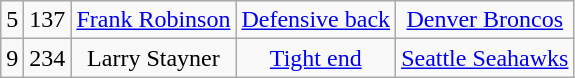<table class="wikitable" style="text-align:center">
<tr>
<td>5</td>
<td>137</td>
<td><a href='#'>Frank Robinson</a></td>
<td><a href='#'>Defensive back</a></td>
<td><a href='#'>Denver Broncos</a></td>
</tr>
<tr>
<td>9</td>
<td>234</td>
<td>Larry Stayner</td>
<td><a href='#'>Tight end</a></td>
<td><a href='#'>Seattle Seahawks</a></td>
</tr>
</table>
